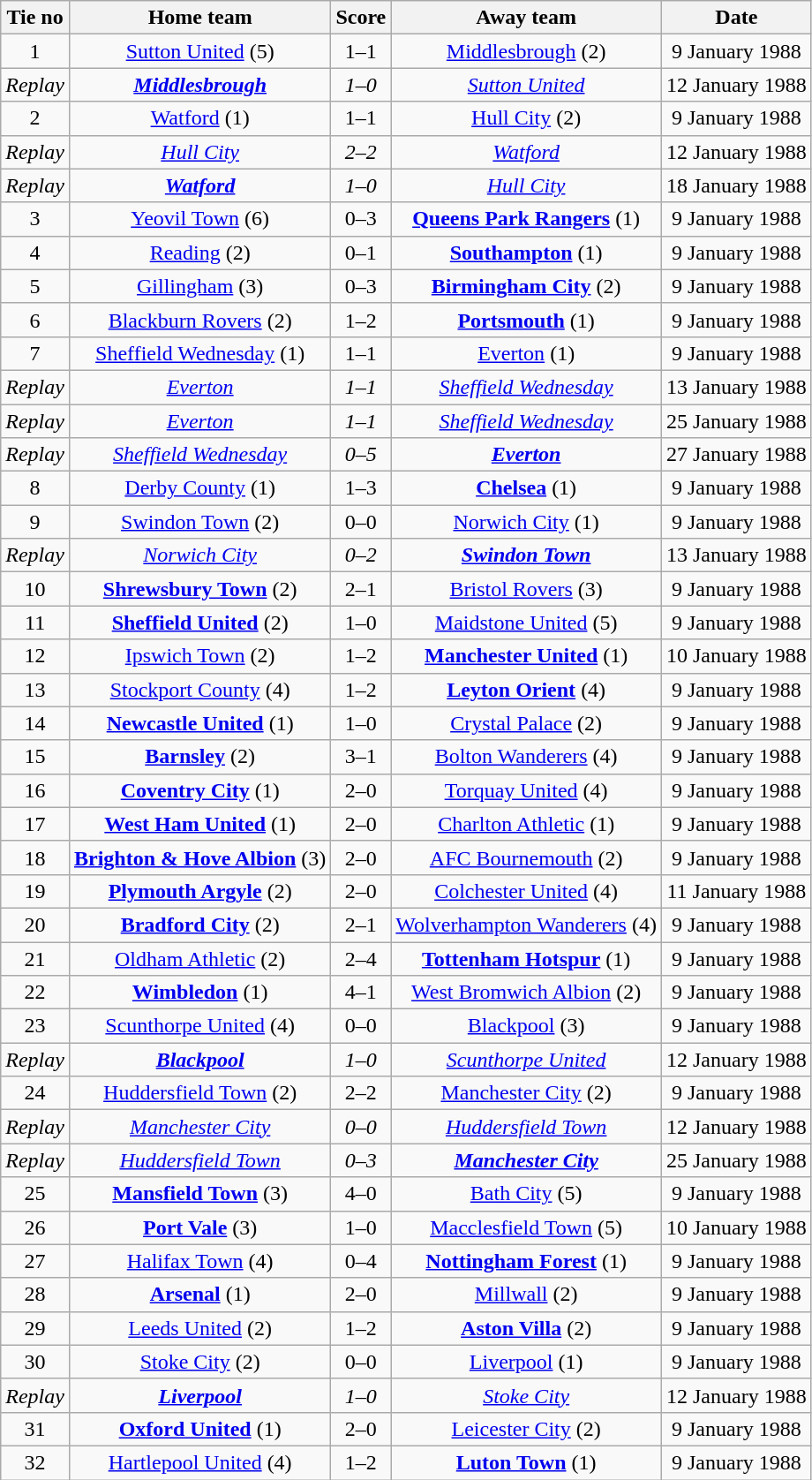<table class="wikitable" style="text-align: center">
<tr>
<th>Tie no</th>
<th>Home team</th>
<th>Score</th>
<th>Away team</th>
<th>Date</th>
</tr>
<tr>
<td>1</td>
<td><a href='#'>Sutton United</a> (5)</td>
<td>1–1</td>
<td><a href='#'>Middlesbrough</a> (2)</td>
<td>9 January 1988</td>
</tr>
<tr>
<td><em>Replay</em></td>
<td><strong><em><a href='#'>Middlesbrough</a></em></strong></td>
<td><em>1–0</em></td>
<td><em><a href='#'>Sutton United</a></em></td>
<td>12 January 1988</td>
</tr>
<tr>
<td>2</td>
<td><a href='#'>Watford</a> (1)</td>
<td>1–1</td>
<td><a href='#'>Hull City</a> (2)</td>
<td>9 January 1988</td>
</tr>
<tr>
<td><em>Replay</em></td>
<td><em><a href='#'>Hull City</a></em></td>
<td><em>2–2</em></td>
<td><em><a href='#'>Watford</a></em></td>
<td>12 January 1988</td>
</tr>
<tr>
<td><em>Replay</em></td>
<td><strong><em><a href='#'>Watford</a></em></strong></td>
<td><em>1–0</em></td>
<td><em><a href='#'>Hull City</a></em></td>
<td>18 January 1988</td>
</tr>
<tr>
<td>3</td>
<td><a href='#'>Yeovil Town</a> (6)</td>
<td>0–3</td>
<td><strong><a href='#'>Queens Park Rangers</a></strong> (1)</td>
<td>9 January 1988</td>
</tr>
<tr>
<td>4</td>
<td><a href='#'>Reading</a> (2)</td>
<td>0–1</td>
<td><strong><a href='#'>Southampton</a></strong> (1)</td>
<td>9 January 1988</td>
</tr>
<tr>
<td>5</td>
<td><a href='#'>Gillingham</a> (3)</td>
<td>0–3</td>
<td><strong><a href='#'>Birmingham City</a></strong> (2)</td>
<td>9 January 1988</td>
</tr>
<tr>
<td>6</td>
<td><a href='#'>Blackburn Rovers</a> (2)</td>
<td>1–2</td>
<td><strong><a href='#'>Portsmouth</a></strong> (1)</td>
<td>9 January 1988</td>
</tr>
<tr>
<td>7</td>
<td><a href='#'>Sheffield Wednesday</a> (1)</td>
<td>1–1</td>
<td><a href='#'>Everton</a> (1)</td>
<td>9 January 1988</td>
</tr>
<tr>
<td><em>Replay</em></td>
<td><em><a href='#'>Everton</a></em></td>
<td><em>1–1</em></td>
<td><em><a href='#'>Sheffield Wednesday</a></em></td>
<td>13 January 1988</td>
</tr>
<tr>
<td><em>Replay</em></td>
<td><em><a href='#'>Everton</a></em></td>
<td><em>1–1</em></td>
<td><em><a href='#'>Sheffield Wednesday</a></em></td>
<td>25 January 1988</td>
</tr>
<tr>
<td><em>Replay</em></td>
<td><em><a href='#'>Sheffield Wednesday</a></em></td>
<td><em>0–5</em></td>
<td><strong><em><a href='#'>Everton</a></em></strong></td>
<td>27 January 1988</td>
</tr>
<tr>
<td>8</td>
<td><a href='#'>Derby County</a> (1)</td>
<td>1–3</td>
<td><strong><a href='#'>Chelsea</a></strong> (1)</td>
<td>9 January 1988</td>
</tr>
<tr>
<td>9</td>
<td><a href='#'>Swindon Town</a> (2)</td>
<td>0–0</td>
<td><a href='#'>Norwich City</a> (1)</td>
<td>9 January 1988</td>
</tr>
<tr>
<td><em>Replay</em></td>
<td><em><a href='#'>Norwich City</a></em></td>
<td><em>0–2</em></td>
<td><strong><em><a href='#'>Swindon Town</a></em></strong></td>
<td>13 January 1988</td>
</tr>
<tr>
<td>10</td>
<td><strong><a href='#'>Shrewsbury Town</a></strong> (2)</td>
<td>2–1</td>
<td><a href='#'>Bristol Rovers</a> (3)</td>
<td>9 January 1988</td>
</tr>
<tr>
<td>11</td>
<td><strong><a href='#'>Sheffield United</a></strong> (2)</td>
<td>1–0</td>
<td><a href='#'>Maidstone United</a> (5)</td>
<td>9 January 1988</td>
</tr>
<tr>
<td>12</td>
<td><a href='#'>Ipswich Town</a> (2)</td>
<td>1–2</td>
<td><strong><a href='#'>Manchester United</a></strong> (1)</td>
<td>10 January 1988</td>
</tr>
<tr>
<td>13</td>
<td><a href='#'>Stockport County</a> (4)</td>
<td>1–2</td>
<td><strong><a href='#'>Leyton Orient</a></strong> (4)</td>
<td>9 January 1988</td>
</tr>
<tr>
<td>14</td>
<td><strong><a href='#'>Newcastle United</a></strong> (1)</td>
<td>1–0</td>
<td><a href='#'>Crystal Palace</a> (2)</td>
<td>9 January 1988</td>
</tr>
<tr>
<td>15</td>
<td><strong><a href='#'>Barnsley</a></strong> (2)</td>
<td>3–1</td>
<td><a href='#'>Bolton Wanderers</a> (4)</td>
<td>9 January 1988</td>
</tr>
<tr>
<td>16</td>
<td><strong><a href='#'>Coventry City</a></strong> (1)</td>
<td>2–0</td>
<td><a href='#'>Torquay United</a> (4)</td>
<td>9 January 1988</td>
</tr>
<tr>
<td>17</td>
<td><strong><a href='#'>West Ham United</a></strong> (1)</td>
<td>2–0</td>
<td><a href='#'>Charlton Athletic</a> (1)</td>
<td>9 January 1988</td>
</tr>
<tr>
<td>18</td>
<td><strong><a href='#'>Brighton & Hove Albion</a></strong> (3)</td>
<td>2–0</td>
<td><a href='#'>AFC Bournemouth</a> (2)</td>
<td>9 January 1988</td>
</tr>
<tr>
<td>19</td>
<td><strong><a href='#'>Plymouth Argyle</a></strong> (2)</td>
<td>2–0</td>
<td><a href='#'>Colchester United</a> (4)</td>
<td>11 January 1988</td>
</tr>
<tr>
<td>20</td>
<td><strong><a href='#'>Bradford City</a></strong> (2)</td>
<td>2–1</td>
<td><a href='#'>Wolverhampton Wanderers</a> (4)</td>
<td>9 January 1988</td>
</tr>
<tr>
<td>21</td>
<td><a href='#'>Oldham Athletic</a> (2)</td>
<td>2–4</td>
<td><strong><a href='#'>Tottenham Hotspur</a></strong> (1)</td>
<td>9 January 1988</td>
</tr>
<tr>
<td>22</td>
<td><strong><a href='#'>Wimbledon</a></strong> (1)</td>
<td>4–1</td>
<td><a href='#'>West Bromwich Albion</a> (2)</td>
<td>9 January 1988</td>
</tr>
<tr>
<td>23</td>
<td><a href='#'>Scunthorpe United</a> (4)</td>
<td>0–0</td>
<td><a href='#'>Blackpool</a> (3)</td>
<td>9 January 1988</td>
</tr>
<tr>
<td><em>Replay</em></td>
<td><strong><em><a href='#'>Blackpool</a></em></strong></td>
<td><em>1–0</em></td>
<td><em><a href='#'>Scunthorpe United</a></em></td>
<td>12 January 1988</td>
</tr>
<tr>
<td>24</td>
<td><a href='#'>Huddersfield Town</a> (2)</td>
<td>2–2</td>
<td><a href='#'>Manchester City</a> (2)</td>
<td>9 January 1988</td>
</tr>
<tr>
<td><em>Replay</em></td>
<td><em><a href='#'>Manchester City</a></em></td>
<td><em>0–0</em></td>
<td><em><a href='#'>Huddersfield Town</a></em></td>
<td>12 January 1988</td>
</tr>
<tr>
<td><em>Replay</em></td>
<td><em><a href='#'>Huddersfield Town</a></em></td>
<td><em>0–3</em></td>
<td><strong><em><a href='#'>Manchester City</a></em></strong></td>
<td>25 January 1988</td>
</tr>
<tr>
<td>25</td>
<td><strong><a href='#'>Mansfield Town</a></strong> (3)</td>
<td>4–0</td>
<td><a href='#'>Bath City</a> (5)</td>
<td>9 January 1988</td>
</tr>
<tr>
<td>26</td>
<td><strong><a href='#'>Port Vale</a></strong> (3)</td>
<td>1–0</td>
<td><a href='#'>Macclesfield Town</a> (5)</td>
<td>10 January 1988</td>
</tr>
<tr>
<td>27</td>
<td><a href='#'>Halifax Town</a> (4)</td>
<td>0–4</td>
<td><strong><a href='#'>Nottingham Forest</a></strong> (1)</td>
<td>9 January 1988</td>
</tr>
<tr>
<td>28</td>
<td><strong><a href='#'>Arsenal</a></strong> (1)</td>
<td>2–0</td>
<td><a href='#'>Millwall</a> (2)</td>
<td>9 January 1988</td>
</tr>
<tr>
<td>29</td>
<td><a href='#'>Leeds United</a> (2)</td>
<td>1–2</td>
<td><strong><a href='#'>Aston Villa</a></strong> (2)</td>
<td>9 January 1988</td>
</tr>
<tr>
<td>30</td>
<td><a href='#'>Stoke City</a> (2)</td>
<td>0–0</td>
<td><a href='#'>Liverpool</a> (1)</td>
<td>9 January 1988</td>
</tr>
<tr>
<td><em>Replay</em></td>
<td><strong><em><a href='#'>Liverpool</a></em></strong></td>
<td><em>1–0</em></td>
<td><em><a href='#'>Stoke City</a></em></td>
<td>12 January 1988</td>
</tr>
<tr>
<td>31</td>
<td><strong><a href='#'>Oxford United</a></strong> (1)</td>
<td>2–0</td>
<td><a href='#'>Leicester City</a> (2)</td>
<td>9 January 1988</td>
</tr>
<tr>
<td>32</td>
<td><a href='#'>Hartlepool United</a> (4)</td>
<td>1–2</td>
<td><strong><a href='#'>Luton Town</a></strong> (1)</td>
<td>9 January 1988</td>
</tr>
</table>
